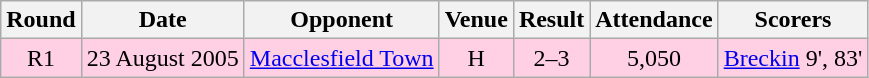<table class="wikitable" style="font-size:100%; text-align:center">
<tr>
<th>Round</th>
<th>Date</th>
<th>Opponent</th>
<th>Venue</th>
<th>Result</th>
<th>Attendance</th>
<th>Scorers</th>
</tr>
<tr style="background: #ffd0e3;">
<td>R1</td>
<td>23 August 2005</td>
<td><a href='#'>Macclesfield Town</a></td>
<td>H</td>
<td>2–3</td>
<td>5,050</td>
<td><a href='#'>Breckin</a> 9', 83'</td>
</tr>
</table>
